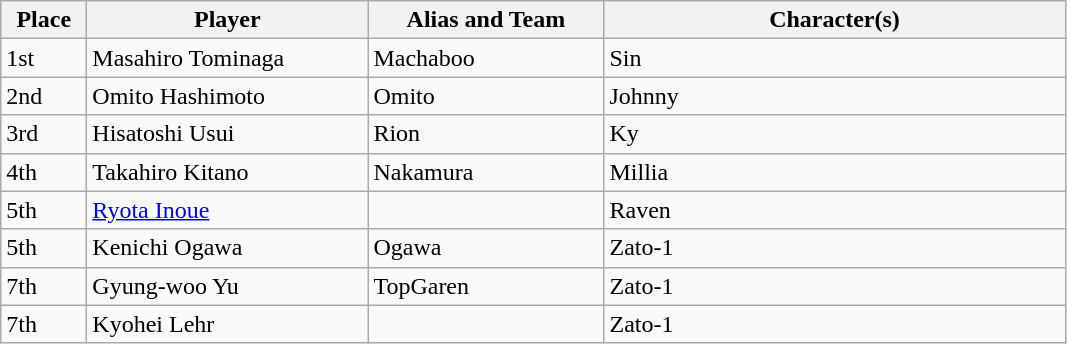<table class="wikitable">
<tr>
<th style="width:50px;">Place</th>
<th style="width:180px;">Player</th>
<th style="width:150px;">Alias and Team</th>
<th style="width:300px;">Character(s)</th>
</tr>
<tr>
<td>1st</td>
<td> Masahiro Tominaga</td>
<td>Machaboo</td>
<td>Sin</td>
</tr>
<tr>
<td>2nd</td>
<td> Omito Hashimoto</td>
<td>Omito</td>
<td>Johnny</td>
</tr>
<tr>
<td>3rd</td>
<td> Hisatoshi Usui</td>
<td>Rion</td>
<td>Ky</td>
</tr>
<tr>
<td>4th</td>
<td> Takahiro Kitano</td>
<td>Nakamura</td>
<td>Millia</td>
</tr>
<tr>
<td>5th</td>
<td> <a href='#'>Ryota Inoue</a></td>
<td></td>
<td>Raven</td>
</tr>
<tr>
<td>5th</td>
<td> Kenichi Ogawa</td>
<td>Ogawa</td>
<td>Zato-1</td>
</tr>
<tr>
<td>7th</td>
<td> Gyung-woo Yu</td>
<td>TopGaren</td>
<td>Zato-1</td>
</tr>
<tr>
<td>7th</td>
<td> Kyohei Lehr</td>
<td></td>
<td>Zato-1</td>
</tr>
</table>
